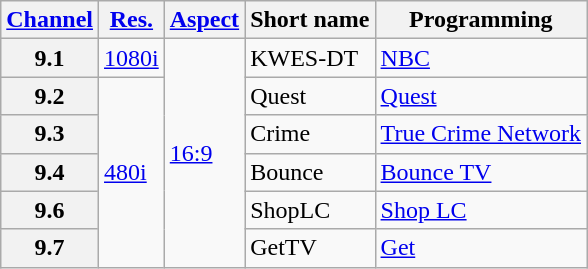<table class="wikitable">
<tr>
<th scope = "col"><a href='#'>Channel</a></th>
<th scope = "col"><a href='#'>Res.</a></th>
<th scope = "col"><a href='#'>Aspect</a></th>
<th scope = "col">Short name</th>
<th scope = "col">Programming</th>
</tr>
<tr>
<th scope = "row">9.1</th>
<td><a href='#'>1080i</a></td>
<td rowspan=6><a href='#'>16:9</a></td>
<td>KWES-DT</td>
<td><a href='#'>NBC</a></td>
</tr>
<tr>
<th scope = "row">9.2</th>
<td rowspan="5"><a href='#'>480i</a></td>
<td>Quest</td>
<td><a href='#'>Quest</a></td>
</tr>
<tr>
<th scope = "row">9.3</th>
<td>Crime</td>
<td><a href='#'>True Crime Network</a></td>
</tr>
<tr>
<th scope = "row">9.4</th>
<td>Bounce</td>
<td><a href='#'>Bounce TV</a></td>
</tr>
<tr>
<th scope = "row">9.6</th>
<td>ShopLC</td>
<td><a href='#'>Shop LC</a></td>
</tr>
<tr>
<th scope = "row">9.7</th>
<td>GetTV</td>
<td><a href='#'>Get</a></td>
</tr>
</table>
